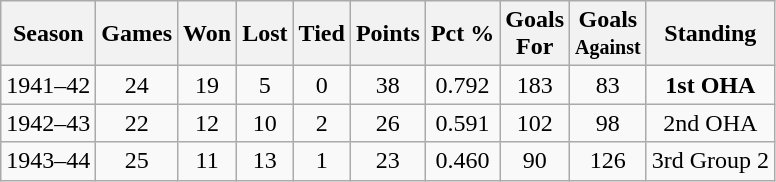<table class="wikitable">
<tr>
<th>Season</th>
<th>Games</th>
<th>Won</th>
<th>Lost</th>
<th>Tied</th>
<th>Points</th>
<th>Pct %</th>
<th>Goals<br>For</th>
<th>Goals<br><small>Against</small></th>
<th>Standing</th>
</tr>
<tr align="center">
<td>1941–42</td>
<td>24</td>
<td>19</td>
<td>5</td>
<td>0</td>
<td>38</td>
<td>0.792</td>
<td>183</td>
<td>83</td>
<td><strong>1st OHA</strong></td>
</tr>
<tr align="center">
<td>1942–43</td>
<td>22</td>
<td>12</td>
<td>10</td>
<td>2</td>
<td>26</td>
<td>0.591</td>
<td>102</td>
<td>98</td>
<td>2nd OHA</td>
</tr>
<tr align="center">
<td>1943–44</td>
<td>25</td>
<td>11</td>
<td>13</td>
<td>1</td>
<td>23</td>
<td>0.460</td>
<td>90</td>
<td>126</td>
<td>3rd Group 2</td>
</tr>
</table>
